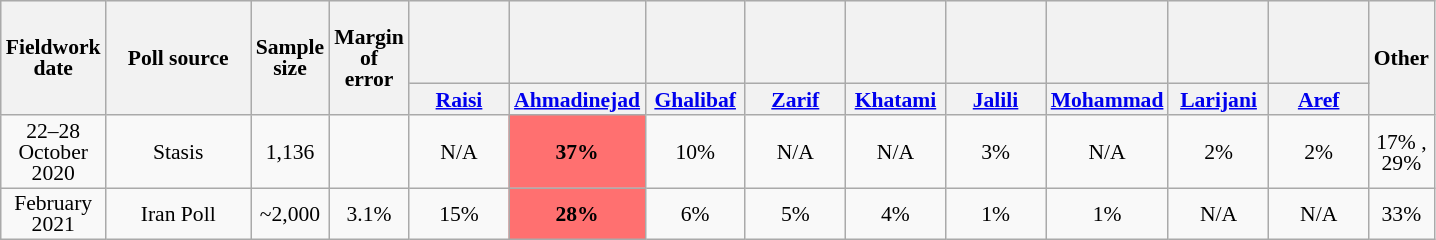<table class="wikitable" style="text-align:center; font-size:90%; line-height:14px;">
<tr style="height:55px; background-color:#E9E9E9">
<th style="width:35px;" rowspan="2">Fieldwork date</th>
<th style="width:90px;" rowspan="2">Poll source</th>
<th style="width:35px;" rowspan="2">Sample<br>size</th>
<th style="width:35px;" rowspan="2">Margin of error</th>
<th style="width:60px;"></th>
<th style="width:60px;"></th>
<th style="width:60px;"></th>
<th style="width:60px;"></th>
<th style="width:60px;"></th>
<th style="width:60px;"></th>
<th style="width:60px;"></th>
<th style="width:60px;"></th>
<th style="width:60px;"></th>
<th style="width:35px;" rowspan="2">Other</th>
</tr>
<tr>
<th><a href='#'>Raisi</a></th>
<th><a href='#'>Ahmadinejad</a></th>
<th><a href='#'>Ghalibaf</a></th>
<th><a href='#'>Zarif</a></th>
<th><a href='#'>Khatami</a></th>
<th><a href='#'>Jalili</a></th>
<th><a href='#'>Mohammad</a></th>
<th><a href='#'>Larijani</a></th>
<th><a href='#'>Aref</a></th>
</tr>
<tr>
<td>22–28 October 2020</td>
<td>Stasis</td>
<td>1,136</td>
<td></td>
<td>N/A</td>
<td style="background:#ff7070"><strong>37%</strong></td>
<td>10%</td>
<td>N/A</td>
<td>N/A</td>
<td>3%</td>
<td>N/A</td>
<td>2%</td>
<td>2%</td>
<td>17% , 29% </td>
</tr>
<tr>
<td>February 2021</td>
<td>Iran Poll</td>
<td>~2,000</td>
<td>3.1%</td>
<td>15%</td>
<td style="background:#ff7070"><strong>28%</strong></td>
<td>6%</td>
<td>5%</td>
<td>4%</td>
<td>1%</td>
<td>1%</td>
<td>N/A</td>
<td>N/A</td>
<td>33% </td>
</tr>
</table>
